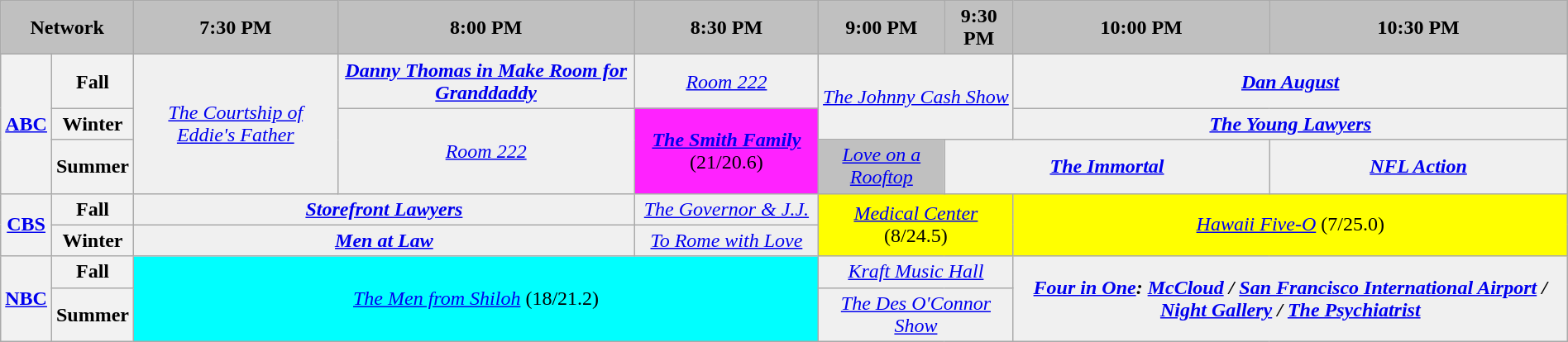<table class="wikitable plainrowheaders" style="width:100%; margin:auto; text-align:center;">
<tr>
<th colspan="2" style="background-color:#C0C0C0;text-align:center">Network</th>
<th style="background-color:#C0C0C0;text-align:center">7:30 PM</th>
<th style="background-color:#C0C0C0;text-align:center">8:00 PM</th>
<th style="background-color:#C0C0C0;text-align:center">8:30 PM</th>
<th style="background-color:#C0C0C0;text-align:center">9:00 PM</th>
<th style="background-color:#C0C0C0;text-align:center">9:30 PM</th>
<th style="background-color:#C0C0C0;text-align:center">10:00 PM</th>
<th style="background-color:#C0C0C0;text-align:center">10:30 PM</th>
</tr>
<tr>
<th bgcolor="#C0C0C0" rowspan="3"><a href='#'>ABC</a></th>
<th>Fall</th>
<td bgcolor="#F0F0F0" rowspan="3"><em><a href='#'>The Courtship of Eddie's Father</a></em></td>
<td bgcolor="#F0F0F0"><strong><em><a href='#'>Danny Thomas in Make Room for Granddaddy</a></em></strong></td>
<td bgcolor="#F0F0F0"><em><a href='#'>Room 222</a></em></td>
<td bgcolor="#F0F0F0" colspan="2" rowspan="2"><em><a href='#'>The Johnny Cash Show</a></em></td>
<td bgcolor="#F0F0F0" colspan="2"><strong><em><a href='#'>Dan August</a></em></strong></td>
</tr>
<tr>
<th>Winter</th>
<td bgcolor="#F0F0F0" rowspan="2"><em><a href='#'>Room 222</a></em></td>
<td bgcolor="#FF22FF" rowspan="2"><strong><em><a href='#'>The Smith Family</a></em></strong> (21/20.6)</td>
<td bgcolor="#F0F0F0" colspan="2"><strong><em><a href='#'>The Young Lawyers</a></em></strong></td>
</tr>
<tr>
<th>Summer</th>
<td bgcolor="#C0C0C0"><em><a href='#'>Love on a Rooftop</a></em> </td>
<td bgcolor="#F0F0F0" colspan="2"><strong><em><a href='#'>The Immortal</a></em></strong></td>
<td bgcolor="#F0F0F0"><strong><em><a href='#'>NFL Action</a></em></strong></td>
</tr>
<tr>
<th bgcolor="#C0C0C0" rowspan="2"><a href='#'>CBS</a></th>
<th>Fall</th>
<td bgcolor="#F0F0F0" colspan="2"><strong><em><a href='#'>Storefront Lawyers</a></em></strong></td>
<td bgcolor="#F0F0F0"><em><a href='#'>The Governor & J.J.</a></em></td>
<td bgcolor="#FFFF00" rowspan="2" colspan="2"><em><a href='#'>Medical Center</a></em> (8/24.5)</td>
<td bgcolor="#FFFF00" rowspan="2" colspan="2"><em><a href='#'>Hawaii Five-O</a></em> (7/25.0)</td>
</tr>
<tr>
<th>Winter</th>
<td bgcolor="#F0F0F0" colspan="2"><strong><em><a href='#'>Men at Law</a></em></strong></td>
<td bgcolor="#F0F0F0"><em><a href='#'>To Rome with Love</a></em></td>
</tr>
<tr>
<th rowspan="2" bgcolor="#C0C0C0"><a href='#'>NBC</a></th>
<th>Fall</th>
<td colspan="3" rowspan="2" bgcolor="#00FFFF"><em><a href='#'>The Men from Shiloh</a></em> (18/21.2)</td>
<td bgcolor="#F0F0F0" colspan="2"><em><a href='#'>Kraft Music Hall</a></em></td>
<td colspan="2" rowspan="2" bgcolor="#F0F0F0"><strong><em><a href='#'>Four in One</a>: <a href='#'>McCloud</a> / <a href='#'>San Francisco International Airport</a> / <a href='#'>Night Gallery</a> / <a href='#'>The Psychiatrist</a></em></strong></td>
</tr>
<tr>
<th>Summer</th>
<td colspan="2" bgcolor="#F0F0F0"><em><a href='#'>The Des O'Connor Show</a></em></td>
</tr>
</table>
